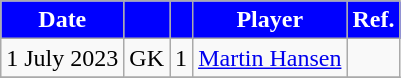<table class="wikitable plainrowheaders sortable">
<tr>
<th style="background:#0000ff; color:white;"><strong>Date</strong></th>
<th style="background:#0000ff; color:white;"></th>
<th style="background:#0000ff; color:white;"></th>
<th style="background:#0000ff; color:white;" scope="col"><strong> Player</strong></th>
<th style="background:#0000ff; color:white;"><strong>Ref.</strong></th>
</tr>
<tr>
<td>1 July 2023</td>
<td style="text-align:center;">GK</td>
<td style="text-align:center;">1</td>
<td> <a href='#'>Martin Hansen</a></td>
<td></td>
</tr>
<tr>
</tr>
</table>
